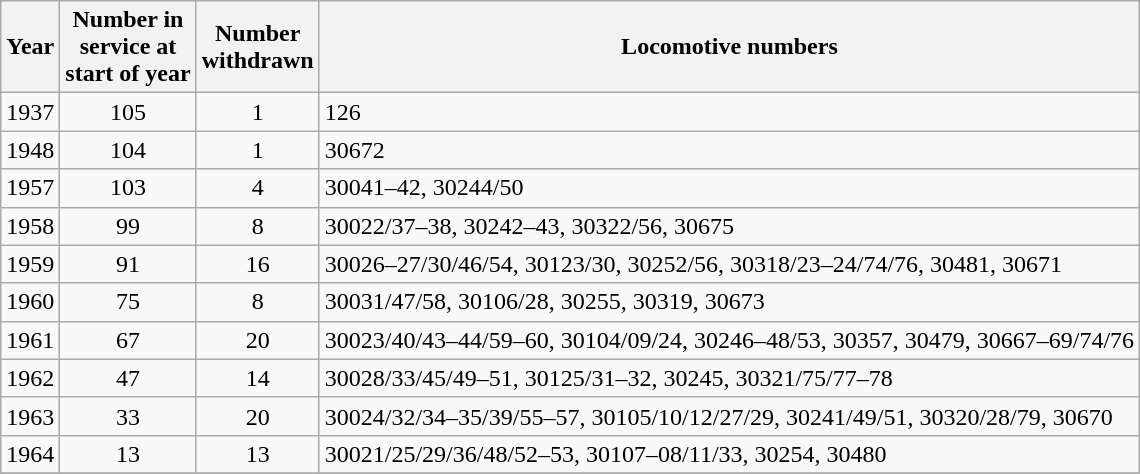<table class=wikitable style=text-align:center>
<tr>
<th>Year</th>
<th>Number in<br>service at<br>start of year</th>
<th>Number<br>withdrawn</th>
<th>Locomotive numbers</th>
</tr>
<tr>
<td>1937</td>
<td>105</td>
<td>1</td>
<td align=left>126</td>
</tr>
<tr>
<td>1948</td>
<td>104</td>
<td>1</td>
<td align=left>30672</td>
</tr>
<tr>
<td>1957</td>
<td>103</td>
<td>4</td>
<td align=left>30041–42, 30244/50</td>
</tr>
<tr>
<td>1958</td>
<td>99</td>
<td>8</td>
<td align=left>30022/37–38, 30242–43, 30322/56, 30675</td>
</tr>
<tr>
<td>1959</td>
<td>91</td>
<td>16</td>
<td align=left>30026–27/30/46/54, 30123/30, 30252/56, 30318/23–24/74/76, 30481, 30671</td>
</tr>
<tr>
<td>1960</td>
<td>75</td>
<td>8</td>
<td align=left>30031/47/58, 30106/28, 30255, 30319, 30673</td>
</tr>
<tr>
<td>1961</td>
<td>67</td>
<td>20</td>
<td align=left>30023/40/43–44/59–60, 30104/09/24, 30246–48/53, 30357, 30479, 30667–69/74/76</td>
</tr>
<tr>
<td>1962</td>
<td>47</td>
<td>14</td>
<td align=left>30028/33/45/49–51, 30125/31–32, 30245, 30321/75/77–78</td>
</tr>
<tr>
<td>1963</td>
<td>33</td>
<td>20</td>
<td align=left>30024/32/34–35/39/55–57, 30105/10/12/27/29, 30241/49/51, 30320/28/79, 30670</td>
</tr>
<tr>
<td>1964</td>
<td>13</td>
<td>13</td>
<td align=left>30021/25/29/36/48/52–53, 30107–08/11/33, 30254, 30480</td>
</tr>
<tr>
</tr>
</table>
